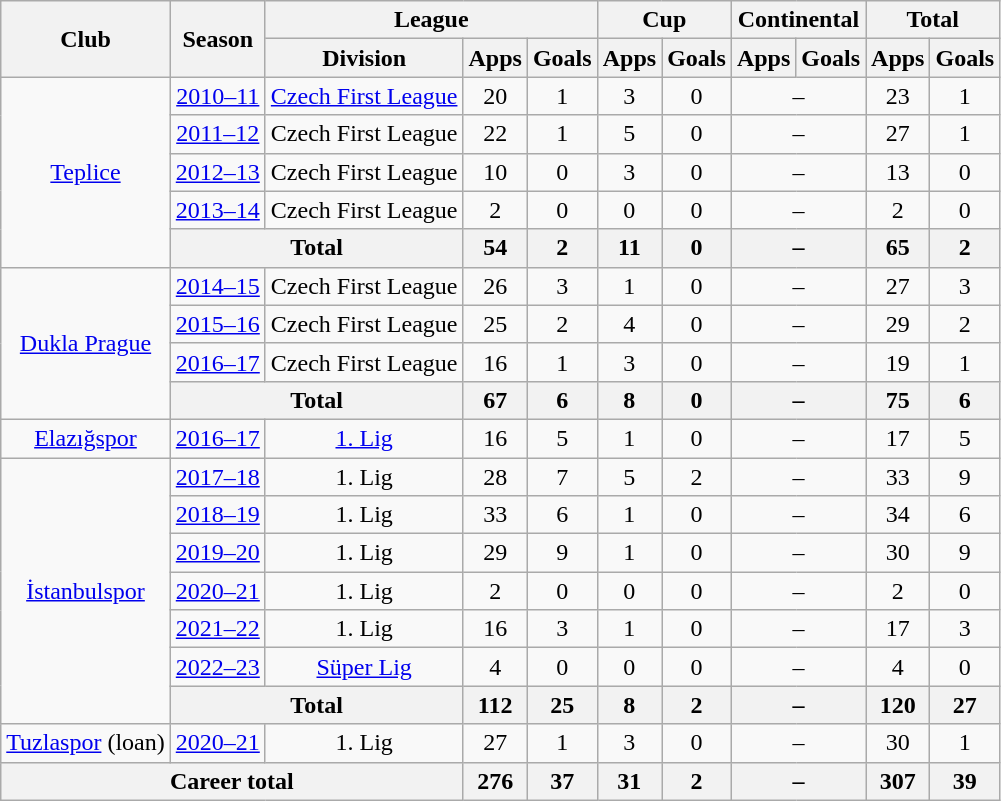<table class="wikitable" style="text-align:center">
<tr>
<th rowspan="2">Club</th>
<th rowspan="2">Season</th>
<th colspan="3">League</th>
<th colspan="2">Cup</th>
<th colspan="2">Continental</th>
<th colspan="2">Total</th>
</tr>
<tr>
<th>Division</th>
<th>Apps</th>
<th>Goals</th>
<th>Apps</th>
<th>Goals</th>
<th>Apps</th>
<th>Goals</th>
<th>Apps</th>
<th>Goals</th>
</tr>
<tr>
<td rowspan="5"><a href='#'>Teplice</a></td>
<td><a href='#'>2010–11</a></td>
<td><a href='#'>Czech First League</a></td>
<td>20</td>
<td>1</td>
<td>3</td>
<td>0</td>
<td colspan="2">–</td>
<td>23</td>
<td>1</td>
</tr>
<tr>
<td><a href='#'>2011–12</a></td>
<td>Czech First League</td>
<td>22</td>
<td>1</td>
<td>5</td>
<td>0</td>
<td colspan="2">–</td>
<td>27</td>
<td>1</td>
</tr>
<tr>
<td><a href='#'>2012–13</a></td>
<td>Czech First League</td>
<td>10</td>
<td>0</td>
<td>3</td>
<td>0</td>
<td colspan="2">–</td>
<td>13</td>
<td>0</td>
</tr>
<tr>
<td><a href='#'>2013–14</a></td>
<td>Czech First League</td>
<td>2</td>
<td>0</td>
<td>0</td>
<td>0</td>
<td colspan="2">–</td>
<td>2</td>
<td>0</td>
</tr>
<tr>
<th colspan="2">Total</th>
<th>54</th>
<th>2</th>
<th>11</th>
<th>0</th>
<th colspan="2">–</th>
<th>65</th>
<th>2</th>
</tr>
<tr>
<td rowspan="4"><a href='#'>Dukla Prague</a></td>
<td><a href='#'>2014–15</a></td>
<td>Czech First League</td>
<td>26</td>
<td>3</td>
<td>1</td>
<td>0</td>
<td colspan="2">–</td>
<td>27</td>
<td>3</td>
</tr>
<tr>
<td><a href='#'>2015–16</a></td>
<td>Czech First League</td>
<td>25</td>
<td>2</td>
<td>4</td>
<td>0</td>
<td colspan="2">–</td>
<td>29</td>
<td>2</td>
</tr>
<tr>
<td><a href='#'>2016–17</a></td>
<td>Czech First League</td>
<td>16</td>
<td>1</td>
<td>3</td>
<td>0</td>
<td colspan="2">–</td>
<td>19</td>
<td>1</td>
</tr>
<tr>
<th colspan="2">Total</th>
<th>67</th>
<th>6</th>
<th>8</th>
<th>0</th>
<th colspan="2">–</th>
<th>75</th>
<th>6</th>
</tr>
<tr>
<td><a href='#'>Elazığspor</a></td>
<td><a href='#'>2016–17</a></td>
<td><a href='#'>1. Lig</a></td>
<td>16</td>
<td>5</td>
<td>1</td>
<td>0</td>
<td colspan="2">–</td>
<td>17</td>
<td>5</td>
</tr>
<tr>
<td rowspan=7><a href='#'>İstanbulspor</a></td>
<td><a href='#'>2017–18</a></td>
<td>1. Lig</td>
<td>28</td>
<td>7</td>
<td>5</td>
<td>2</td>
<td colspan="2">–</td>
<td>33</td>
<td>9</td>
</tr>
<tr>
<td><a href='#'>2018–19</a></td>
<td>1. Lig</td>
<td>33</td>
<td>6</td>
<td>1</td>
<td>0</td>
<td colspan="2">–</td>
<td>34</td>
<td>6</td>
</tr>
<tr>
<td><a href='#'>2019–20</a></td>
<td>1. Lig</td>
<td>29</td>
<td>9</td>
<td>1</td>
<td>0</td>
<td colspan="2">–</td>
<td>30</td>
<td>9</td>
</tr>
<tr>
<td><a href='#'>2020–21</a></td>
<td>1. Lig</td>
<td>2</td>
<td>0</td>
<td>0</td>
<td>0</td>
<td colspan="2">–</td>
<td>2</td>
<td>0</td>
</tr>
<tr>
<td><a href='#'>2021–22</a></td>
<td>1. Lig</td>
<td>16</td>
<td>3</td>
<td>1</td>
<td>0</td>
<td colspan="2">–</td>
<td>17</td>
<td>3</td>
</tr>
<tr>
<td><a href='#'>2022–23</a></td>
<td><a href='#'>Süper Lig</a></td>
<td>4</td>
<td>0</td>
<td>0</td>
<td>0</td>
<td colspan="2">–</td>
<td>4</td>
<td>0</td>
</tr>
<tr>
<th colspan="2">Total</th>
<th>112</th>
<th>25</th>
<th>8</th>
<th>2</th>
<th colspan="2">–</th>
<th>120</th>
<th>27</th>
</tr>
<tr>
<td><a href='#'>Tuzlaspor</a> (loan)</td>
<td><a href='#'>2020–21</a></td>
<td>1. Lig</td>
<td>27</td>
<td>1</td>
<td>3</td>
<td>0</td>
<td colspan="2">–</td>
<td>30</td>
<td>1</td>
</tr>
<tr>
<th colspan="3">Career total</th>
<th>276</th>
<th>37</th>
<th>31</th>
<th>2</th>
<th colspan="2">–</th>
<th>307</th>
<th>39</th>
</tr>
</table>
